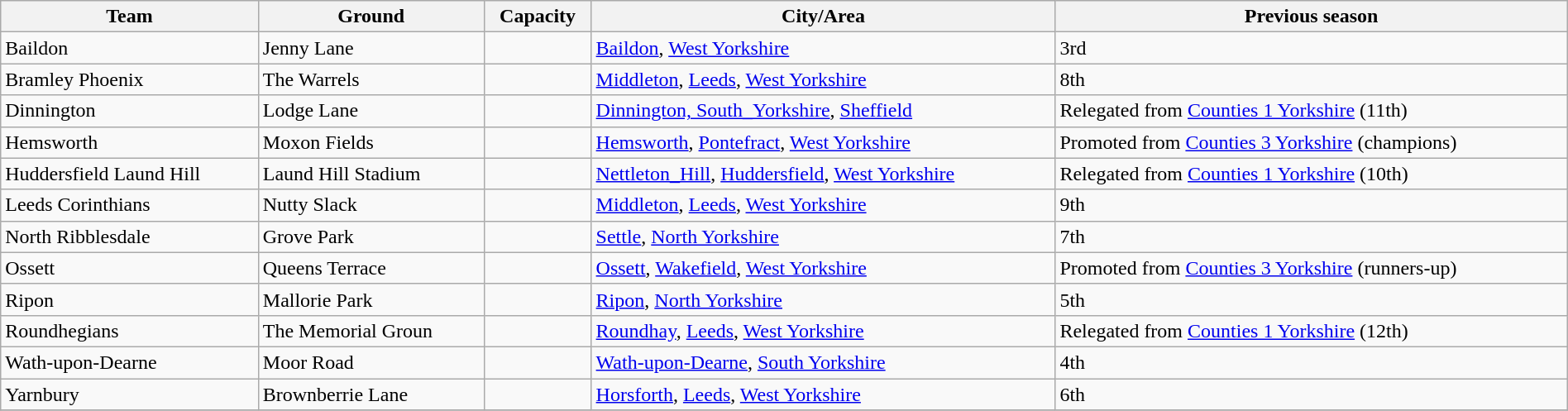<table class="wikitable sortable" width=100%>
<tr>
<th>Team</th>
<th>Ground</th>
<th>Capacity</th>
<th>City/Area</th>
<th>Previous season</th>
</tr>
<tr>
<td>Baildon</td>
<td>Jenny Lane</td>
<td></td>
<td><a href='#'>Baildon</a>, <a href='#'>West Yorkshire</a></td>
<td>3rd</td>
</tr>
<tr>
<td>Bramley Phoenix</td>
<td>The Warrels</td>
<td></td>
<td><a href='#'>Middleton</a>, <a href='#'>Leeds</a>, <a href='#'>West Yorkshire</a></td>
<td>8th</td>
</tr>
<tr>
<td>Dinnington</td>
<td>Lodge Lane</td>
<td></td>
<td><a href='#'>Dinnington, South_Yorkshire</a>, <a href='#'>Sheffield</a></td>
<td>Relegated from <a href='#'>Counties 1 Yorkshire</a> (11th)</td>
</tr>
<tr>
<td>Hemsworth</td>
<td>Moxon Fields</td>
<td></td>
<td><a href='#'>Hemsworth</a>, <a href='#'>Pontefract</a>, <a href='#'>West Yorkshire</a></td>
<td>Promoted from <a href='#'>Counties 3 Yorkshire</a> (champions)</td>
</tr>
<tr>
<td>Huddersfield Laund Hill</td>
<td>Laund Hill Stadium</td>
<td></td>
<td><a href='#'>Nettleton_Hill</a>, <a href='#'>Huddersfield</a>, <a href='#'>West Yorkshire</a></td>
<td>Relegated from <a href='#'>Counties 1 Yorkshire</a> (10th)</td>
</tr>
<tr>
<td>Leeds Corinthians</td>
<td>Nutty Slack</td>
<td></td>
<td><a href='#'>Middleton</a>, <a href='#'>Leeds</a>, <a href='#'>West Yorkshire</a></td>
<td>9th</td>
</tr>
<tr>
<td>North Ribblesdale</td>
<td>Grove Park</td>
<td></td>
<td><a href='#'>Settle</a>, <a href='#'>North Yorkshire</a></td>
<td>7th</td>
</tr>
<tr>
<td>Ossett</td>
<td>Queens Terrace</td>
<td></td>
<td><a href='#'>Ossett</a>, <a href='#'>Wakefield</a>, <a href='#'>West Yorkshire</a></td>
<td>Promoted from <a href='#'>Counties 3 Yorkshire</a> (runners-up)</td>
</tr>
<tr>
<td>Ripon</td>
<td>Mallorie Park</td>
<td></td>
<td><a href='#'>Ripon</a>, <a href='#'>North Yorkshire</a></td>
<td>5th</td>
</tr>
<tr>
<td>Roundhegians</td>
<td>The Memorial Groun</td>
<td></td>
<td><a href='#'>Roundhay</a>, <a href='#'>Leeds</a>, <a href='#'>West Yorkshire</a></td>
<td>Relegated from <a href='#'>Counties 1 Yorkshire</a> (12th)</td>
</tr>
<tr>
<td>Wath-upon-Dearne</td>
<td>Moor Road</td>
<td></td>
<td><a href='#'>Wath-upon-Dearne</a>, <a href='#'>South Yorkshire</a></td>
<td>4th</td>
</tr>
<tr>
<td>Yarnbury</td>
<td>Brownberrie Lane</td>
<td></td>
<td><a href='#'>Horsforth</a>, <a href='#'>Leeds</a>, <a href='#'>West Yorkshire</a></td>
<td>6th</td>
</tr>
<tr>
</tr>
</table>
